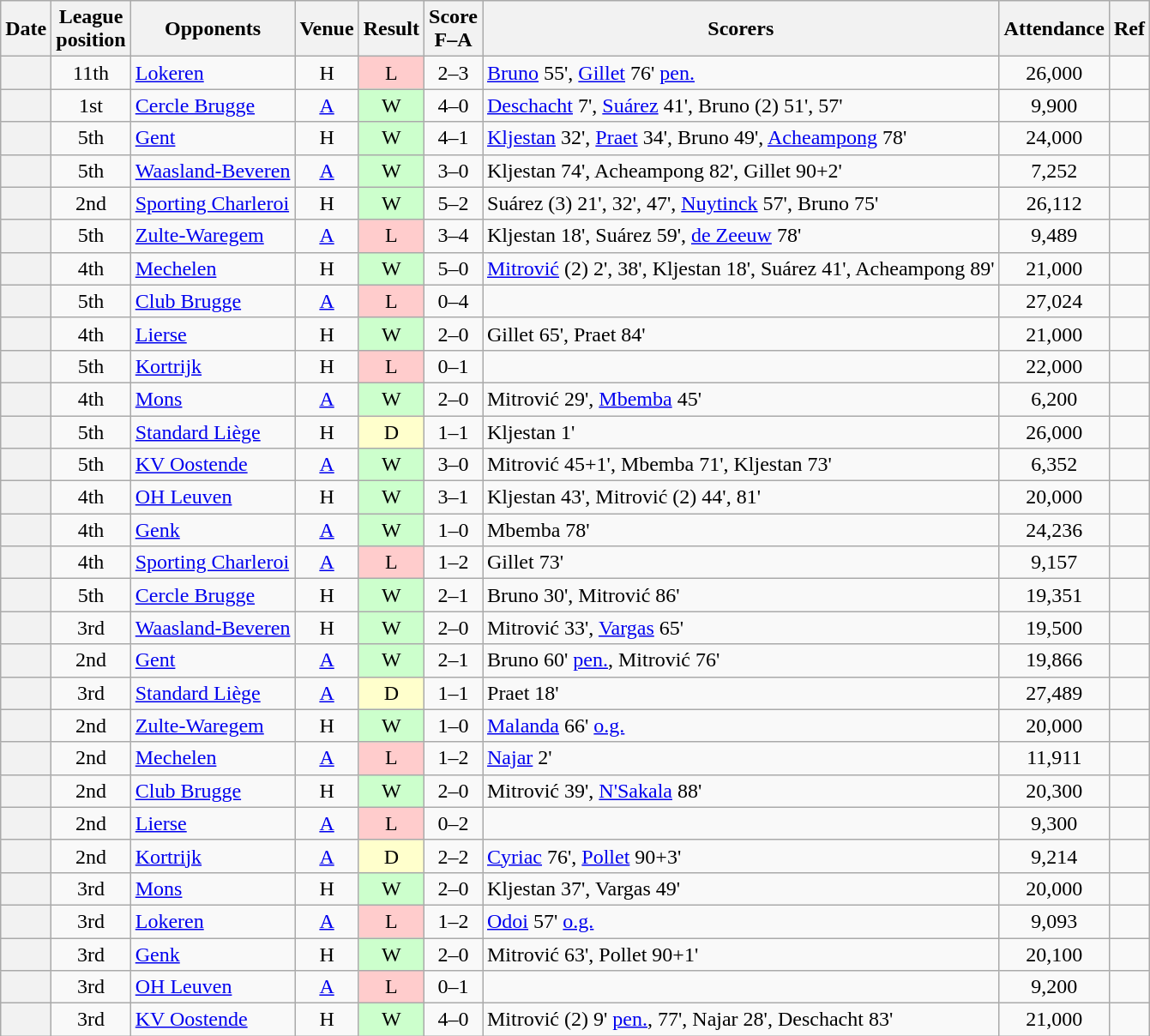<table class="wikitable plainrowheaders sortable" style="text-align:center">
<tr>
<th scope="col">Date</th>
<th scope="col">League<br>position</th>
<th scope="col">Opponents</th>
<th scope="col">Venue</th>
<th scope="col">Result</th>
<th scope="col">Score<br>F–A</th>
<th scope="col" class="unsortable">Scorers</th>
<th scope="col">Attendance</th>
<th scope="col" class="unsortable">Ref</th>
</tr>
<tr>
<th scope="row"></th>
<td>11th</td>
<td align="left"><a href='#'>Lokeren</a></td>
<td>H</td>
<td style="background-color:#FFCCCC">L</td>
<td>2–3</td>
<td align="left"><a href='#'>Bruno</a> 55', <a href='#'>Gillet</a> 76' <a href='#'>pen.</a></td>
<td>26,000</td>
<td></td>
</tr>
<tr>
<th scope="row"></th>
<td>1st</td>
<td align="left"><a href='#'>Cercle Brugge</a></td>
<td><a href='#'>A</a></td>
<td style="background-color:#CCFFCC">W</td>
<td>4–0</td>
<td align="left"><a href='#'>Deschacht</a> 7', <a href='#'>Suárez</a> 41', Bruno (2) 51', 57'</td>
<td>9,900</td>
<td></td>
</tr>
<tr>
<th scope="row"></th>
<td>5th</td>
<td align="left"><a href='#'>Gent</a></td>
<td>H</td>
<td style="background-color:#CCFFCC">W</td>
<td>4–1</td>
<td align="left"><a href='#'>Kljestan</a> 32', <a href='#'>Praet</a> 34', Bruno 49', <a href='#'>Acheampong</a> 78'</td>
<td>24,000</td>
<td></td>
</tr>
<tr>
<th scope="row"></th>
<td>5th</td>
<td align="left"><a href='#'>Waasland-Beveren</a></td>
<td><a href='#'>A</a></td>
<td style="background-color:#CCFFCC">W</td>
<td>3–0</td>
<td align="left">Kljestan 74', Acheampong 82', Gillet 90+2'</td>
<td>7,252</td>
<td></td>
</tr>
<tr>
<th scope="row"></th>
<td>2nd</td>
<td align="left"><a href='#'>Sporting Charleroi</a></td>
<td>H</td>
<td style="background-color:#CCFFCC">W</td>
<td>5–2</td>
<td align="left">Suárez (3) 21', 32', 47', <a href='#'>Nuytinck</a> 57', Bruno 75'</td>
<td>26,112</td>
<td></td>
</tr>
<tr>
<th scope="row"></th>
<td>5th</td>
<td align="left"><a href='#'>Zulte-Waregem</a></td>
<td><a href='#'>A</a></td>
<td style="background-color:#FFCCCC">L</td>
<td>3–4</td>
<td align="left">Kljestan 18', Suárez 59', <a href='#'>de Zeeuw</a> 78'</td>
<td>9,489</td>
<td></td>
</tr>
<tr>
<th scope="row"></th>
<td>4th</td>
<td align="left"><a href='#'>Mechelen</a></td>
<td>H</td>
<td style="background-color:#CCFFCC">W</td>
<td>5–0</td>
<td align="left"><a href='#'>Mitrović</a> (2) 2', 38', Kljestan 18', Suárez 41', Acheampong 89'</td>
<td>21,000</td>
<td></td>
</tr>
<tr>
<th scope="row"></th>
<td>5th</td>
<td align="left"><a href='#'>Club Brugge</a></td>
<td><a href='#'>A</a></td>
<td style="background-color:#FFCCCC">L</td>
<td>0–4</td>
<td align="left"></td>
<td>27,024</td>
<td></td>
</tr>
<tr>
<th scope="row"></th>
<td>4th</td>
<td align="left"><a href='#'>Lierse</a></td>
<td>H</td>
<td style="background-color:#CCFFCC">W</td>
<td>2–0</td>
<td align="left">Gillet 65', Praet 84'</td>
<td>21,000</td>
<td></td>
</tr>
<tr>
<th scope="row"></th>
<td>5th</td>
<td align="left"><a href='#'>Kortrijk</a></td>
<td>H</td>
<td style="background-color:#FFCCCC">L</td>
<td>0–1</td>
<td align="left"></td>
<td>22,000</td>
<td></td>
</tr>
<tr>
<th scope="row"></th>
<td>4th</td>
<td align="left"><a href='#'>Mons</a></td>
<td><a href='#'>A</a></td>
<td style="background-color:#CCFFCC">W</td>
<td>2–0</td>
<td align="left">Mitrović 29', <a href='#'>Mbemba</a> 45'</td>
<td>6,200</td>
<td></td>
</tr>
<tr>
<th scope="row"></th>
<td>5th</td>
<td align="left"><a href='#'>Standard Liège</a></td>
<td>H</td>
<td style="background-color:#FFFFCC">D</td>
<td>1–1</td>
<td align="left">Kljestan 1'</td>
<td>26,000</td>
<td></td>
</tr>
<tr>
<th scope="row"></th>
<td>5th</td>
<td align="left"><a href='#'>KV Oostende</a></td>
<td><a href='#'>A</a></td>
<td style="background-color:#CCFFCC">W</td>
<td>3–0</td>
<td align="left">Mitrović 45+1', Mbemba 71', Kljestan 73'</td>
<td>6,352</td>
<td></td>
</tr>
<tr>
<th scope="row"></th>
<td>4th</td>
<td align="left"><a href='#'>OH Leuven</a></td>
<td>H</td>
<td style="background-color:#CCFFCC">W</td>
<td>3–1</td>
<td align="left">Kljestan 43', Mitrović (2) 44', 81'</td>
<td>20,000</td>
<td></td>
</tr>
<tr>
<th scope="row"></th>
<td>4th</td>
<td align="left"><a href='#'>Genk</a></td>
<td><a href='#'>A</a></td>
<td style="background-color:#CCFFCC">W</td>
<td>1–0</td>
<td align="left">Mbemba 78'</td>
<td>24,236</td>
<td></td>
</tr>
<tr>
<th scope="row"></th>
<td>4th</td>
<td align="left"><a href='#'>Sporting Charleroi</a></td>
<td><a href='#'>A</a></td>
<td style="background-color:#FFCCCC">L</td>
<td>1–2</td>
<td align="left">Gillet 73'</td>
<td>9,157</td>
<td></td>
</tr>
<tr>
<th scope="row"></th>
<td>5th</td>
<td align="left"><a href='#'>Cercle Brugge</a></td>
<td>H</td>
<td style="background-color:#CCFFCC">W</td>
<td>2–1</td>
<td align="left">Bruno 30', Mitrović 86'</td>
<td>19,351</td>
<td></td>
</tr>
<tr>
<th scope="row"></th>
<td>3rd</td>
<td align="left"><a href='#'>Waasland-Beveren</a></td>
<td>H</td>
<td style="background-color:#CCFFCC">W</td>
<td>2–0</td>
<td align="left">Mitrović 33', <a href='#'>Vargas</a> 65'</td>
<td>19,500</td>
<td></td>
</tr>
<tr>
<th scope="row"></th>
<td>2nd</td>
<td align="left"><a href='#'>Gent</a></td>
<td><a href='#'>A</a></td>
<td style="background-color:#CCFFCC">W</td>
<td>2–1</td>
<td align="left">Bruno 60' <a href='#'>pen.</a>, Mitrović 76'</td>
<td>19,866</td>
<td></td>
</tr>
<tr>
<th scope="row"></th>
<td>3rd</td>
<td align="left"><a href='#'>Standard Liège</a></td>
<td><a href='#'>A</a></td>
<td style="background-color:#FFFFCC">D</td>
<td>1–1</td>
<td align="left">Praet 18'</td>
<td>27,489</td>
<td></td>
</tr>
<tr>
<th scope="row"></th>
<td>2nd</td>
<td align="left"><a href='#'>Zulte-Waregem</a></td>
<td>H</td>
<td style="background-color:#CCFFCC">W</td>
<td>1–0</td>
<td align="left"><a href='#'>Malanda</a> 66' <a href='#'>o.g.</a></td>
<td>20,000</td>
<td></td>
</tr>
<tr>
<th scope="row"></th>
<td>2nd</td>
<td align="left"><a href='#'>Mechelen</a></td>
<td><a href='#'>A</a></td>
<td style="background-color:#FFCCCC">L</td>
<td>1–2</td>
<td align="left"><a href='#'>Najar</a> 2'</td>
<td>11,911</td>
<td></td>
</tr>
<tr>
<th scope="row"></th>
<td>2nd</td>
<td align="left"><a href='#'>Club Brugge</a></td>
<td>H</td>
<td style="background-color:#CCFFCC">W</td>
<td>2–0</td>
<td align="left">Mitrović 39', <a href='#'>N'Sakala</a> 88'</td>
<td>20,300</td>
<td></td>
</tr>
<tr>
<th scope="row"></th>
<td>2nd</td>
<td align="left"><a href='#'>Lierse</a></td>
<td><a href='#'>A</a></td>
<td style="background-color:#FFCCCC">L</td>
<td>0–2</td>
<td align="left"></td>
<td>9,300</td>
<td></td>
</tr>
<tr>
<th scope="row"></th>
<td>2nd</td>
<td align="left"><a href='#'>Kortrijk</a></td>
<td><a href='#'>A</a></td>
<td style="background-color:#FFFFCC">D</td>
<td>2–2</td>
<td align="left"><a href='#'>Cyriac</a> 76', <a href='#'>Pollet</a> 90+3'</td>
<td>9,214</td>
<td></td>
</tr>
<tr>
<th scope="row"></th>
<td>3rd</td>
<td align="left"><a href='#'>Mons</a></td>
<td>H</td>
<td style="background-color:#CCFFCC">W</td>
<td>2–0</td>
<td align="left">Kljestan 37', Vargas 49'</td>
<td>20,000</td>
<td></td>
</tr>
<tr>
<th scope="row"></th>
<td>3rd</td>
<td align="left"><a href='#'>Lokeren</a></td>
<td><a href='#'>A</a></td>
<td style="background-color:#FFCCCC">L</td>
<td>1–2</td>
<td align="left"><a href='#'>Odoi</a> 57' <a href='#'>o.g.</a></td>
<td>9,093</td>
<td></td>
</tr>
<tr>
<th scope="row"></th>
<td>3rd</td>
<td align="left"><a href='#'>Genk</a></td>
<td>H</td>
<td style="background-color:#CCFFCC">W</td>
<td>2–0</td>
<td align="left">Mitrović 63', Pollet 90+1'</td>
<td>20,100</td>
<td></td>
</tr>
<tr>
<th scope="row"></th>
<td>3rd</td>
<td align="left"><a href='#'>OH Leuven</a></td>
<td><a href='#'>A</a></td>
<td style="background-color:#FFCCCC">L</td>
<td>0–1</td>
<td align="left"></td>
<td>9,200</td>
<td></td>
</tr>
<tr>
<th scope="row"></th>
<td>3rd</td>
<td align="left"><a href='#'>KV Oostende</a></td>
<td>H</td>
<td style="background-color:#CCFFCC">W</td>
<td>4–0</td>
<td align="left">Mitrović (2) 9' <a href='#'>pen.</a>, 77', Najar 28', Deschacht 83'</td>
<td>21,000</td>
<td></td>
</tr>
</table>
